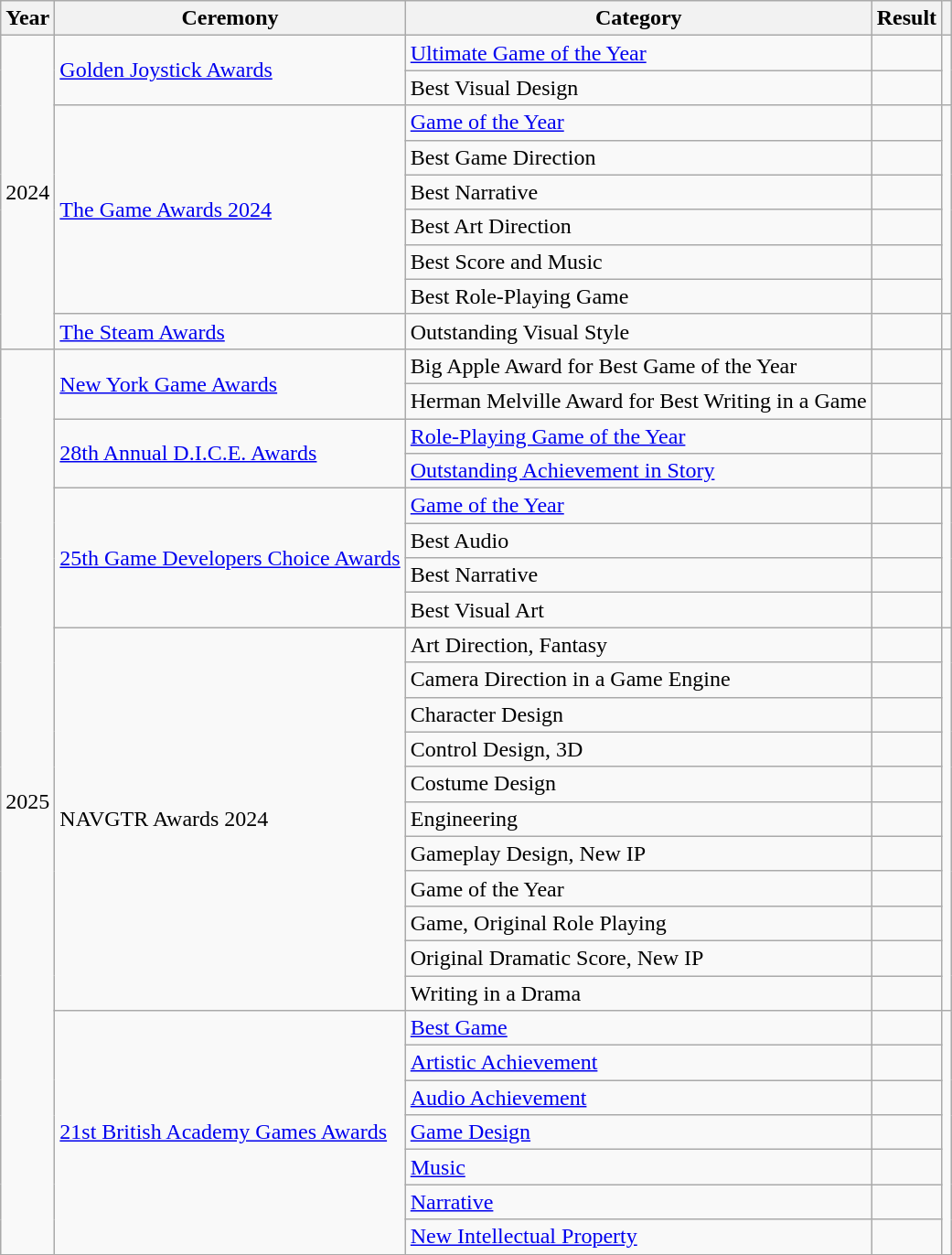<table class="wikitable plainrowheaders sortable" width="auto">
<tr>
<th scope="col">Year</th>
<th scope="col">Ceremony</th>
<th scope="col">Category</th>
<th scope="col">Result</th>
<th scope="col" class="unsortable"></th>
</tr>
<tr>
<td style="text-align:center;" rowspan="9">2024</td>
<td rowspan="2"><a href='#'>Golden Joystick Awards</a></td>
<td><a href='#'>Ultimate Game of the Year</a></td>
<td></td>
<td rowspan="2" style="text-align:center;"></td>
</tr>
<tr>
<td>Best Visual Design</td>
<td></td>
</tr>
<tr>
<td rowspan="6"><a href='#'>The Game Awards 2024</a></td>
<td><a href='#'>Game of the Year</a></td>
<td></td>
<td rowspan="6" style="text-align:center;"></td>
</tr>
<tr>
<td>Best Game Direction</td>
<td></td>
</tr>
<tr>
<td>Best Narrative</td>
<td></td>
</tr>
<tr>
<td>Best Art Direction</td>
<td></td>
</tr>
<tr>
<td>Best Score and Music</td>
<td></td>
</tr>
<tr>
<td>Best Role-Playing Game</td>
<td></td>
</tr>
<tr>
<td rowspan="1"><a href='#'>The Steam Awards</a></td>
<td>Outstanding Visual Style</td>
<td></td>
<td rowspan="1" style="text-align:center;"></td>
</tr>
<tr>
<td rowspan="26" style="text-align:center;">2025</td>
<td rowspan="2"><a href='#'>New York Game Awards</a></td>
<td>Big Apple Award for Best Game of the Year</td>
<td></td>
<td rowspan="2" style="text-align:center;"></td>
</tr>
<tr>
<td>Herman Melville Award for Best Writing in a Game</td>
<td></td>
</tr>
<tr>
<td rowspan="2"><a href='#'>28th Annual D.I.C.E. Awards</a></td>
<td><a href='#'>Role-Playing Game of the Year</a></td>
<td></td>
<td rowspan="2" style="text-align:center;"></td>
</tr>
<tr>
<td><a href='#'>Outstanding Achievement in Story</a></td>
<td></td>
</tr>
<tr>
<td rowspan="4"><a href='#'>25th Game Developers Choice Awards</a></td>
<td><a href='#'>Game of the Year</a></td>
<td></td>
<td rowspan="4" style="text-align:center;"></td>
</tr>
<tr>
<td>Best Audio</td>
<td></td>
</tr>
<tr>
<td>Best Narrative</td>
<td></td>
</tr>
<tr>
<td>Best Visual Art</td>
<td></td>
</tr>
<tr>
<td rowspan="11">NAVGTR Awards 2024</td>
<td>Art Direction, Fantasy</td>
<td></td>
<td align="center" rowspan="11"></td>
</tr>
<tr>
<td>Camera Direction in a Game Engine</td>
<td></td>
</tr>
<tr>
<td>Character Design</td>
<td></td>
</tr>
<tr>
<td>Control Design, 3D</td>
<td></td>
</tr>
<tr>
<td>Costume Design</td>
<td></td>
</tr>
<tr>
<td>Engineering</td>
<td></td>
</tr>
<tr>
<td>Gameplay Design, New IP</td>
<td></td>
</tr>
<tr>
<td>Game of the Year</td>
<td></td>
</tr>
<tr>
<td>Game, Original Role Playing</td>
<td></td>
</tr>
<tr>
<td>Original Dramatic Score, New IP</td>
<td></td>
</tr>
<tr>
<td>Writing in a Drama</td>
<td></td>
</tr>
<tr>
<td rowspan="7"><a href='#'>21st British Academy Games Awards</a></td>
<td><a href='#'>Best Game</a></td>
<td></td>
<td align="center" rowspan="7"></td>
</tr>
<tr>
<td><a href='#'>Artistic Achievement</a></td>
<td></td>
</tr>
<tr>
<td><a href='#'>Audio Achievement</a></td>
<td></td>
</tr>
<tr>
<td><a href='#'>Game Design</a></td>
<td></td>
</tr>
<tr>
<td><a href='#'>Music</a></td>
<td></td>
</tr>
<tr>
<td><a href='#'>Narrative</a></td>
<td></td>
</tr>
<tr>
<td><a href='#'>New Intellectual Property</a></td>
<td></td>
</tr>
</table>
